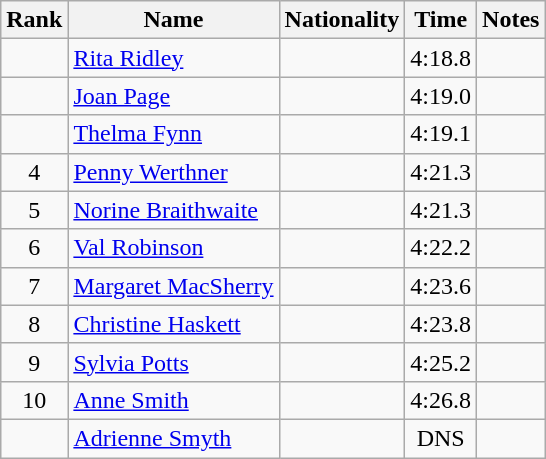<table class="wikitable sortable" style=" text-align:center;">
<tr>
<th scope=col>Rank</th>
<th scope=col>Name</th>
<th scope=col>Nationality</th>
<th scope=col>Time</th>
<th scope=col>Notes</th>
</tr>
<tr>
<td></td>
<td style="text-align:left;"><a href='#'>Rita Ridley</a></td>
<td style="text-align:left;"></td>
<td>4:18.8</td>
<td></td>
</tr>
<tr>
<td></td>
<td style="text-align:left;"><a href='#'>Joan Page</a></td>
<td style="text-align:left;"></td>
<td>4:19.0</td>
<td></td>
</tr>
<tr>
<td></td>
<td style="text-align:left;"><a href='#'>Thelma Fynn</a></td>
<td style="text-align:left;"></td>
<td>4:19.1</td>
<td></td>
</tr>
<tr>
<td>4</td>
<td style="text-align:left;"><a href='#'>Penny Werthner</a></td>
<td style="text-align:left;"></td>
<td>4:21.3</td>
<td></td>
</tr>
<tr>
<td>5</td>
<td style="text-align:left;"><a href='#'>Norine Braithwaite</a></td>
<td style="text-align:left;"></td>
<td>4:21.3</td>
<td></td>
</tr>
<tr>
<td>6</td>
<td style="text-align:left;"><a href='#'>Val Robinson</a></td>
<td style="text-align:left;"></td>
<td>4:22.2</td>
<td></td>
</tr>
<tr>
<td>7</td>
<td style="text-align:left;"><a href='#'>Margaret MacSherry</a></td>
<td style="text-align:left;"></td>
<td>4:23.6</td>
<td></td>
</tr>
<tr>
<td>8</td>
<td style="text-align:left;"><a href='#'>Christine Haskett</a></td>
<td style="text-align:left;"></td>
<td>4:23.8</td>
<td></td>
</tr>
<tr>
<td>9</td>
<td style="text-align:left;"><a href='#'>Sylvia Potts</a></td>
<td style="text-align:left;"></td>
<td>4:25.2</td>
<td></td>
</tr>
<tr>
<td>10</td>
<td style="text-align:left;"><a href='#'>Anne Smith</a></td>
<td style="text-align:left;"></td>
<td>4:26.8</td>
<td></td>
</tr>
<tr>
<td data-sort-value="11"></td>
<td style="text-align:left;"><a href='#'>Adrienne Smyth</a></td>
<td style="text-align:left;"></td>
<td data-sort-value="9:99.9">DNS</td>
<td></td>
</tr>
</table>
